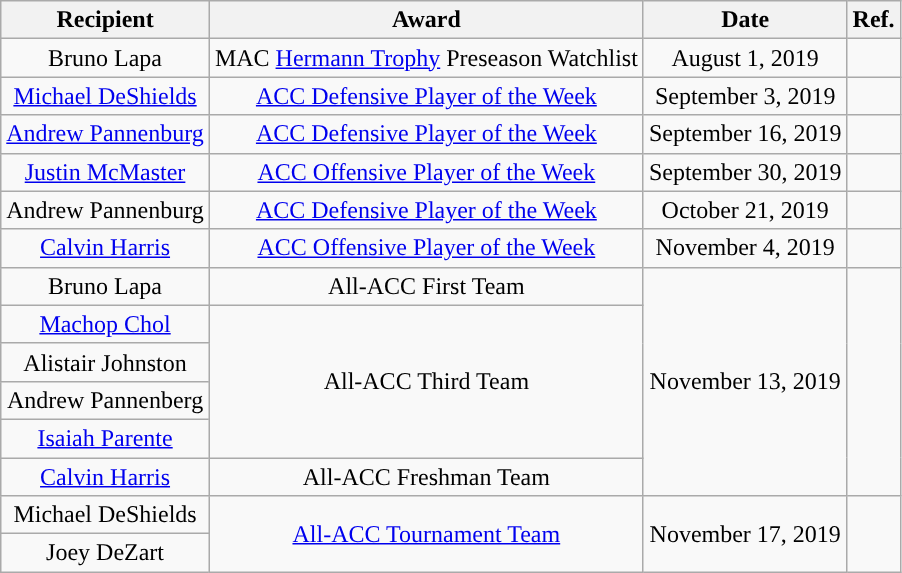<table class="wikitable sortable" style="text-align: center">
<tr>
<th>Recipient</th>
<th>Award</th>
<th>Date</th>
<th>Ref.</th>
</tr>
<tr>
<td>Bruno Lapa</td>
<td>MAC <a href='#'>Hermann Trophy</a> Preseason Watchlist</td>
<td>August 1, 2019</td>
<td></td>
</tr>
<tr>
<td><a href='#'>Michael DeShields</a></td>
<td><a href='#'>ACC Defensive Player of the Week</a></td>
<td>September 3, 2019</td>
<td></td>
</tr>
<tr>
<td><a href='#'>Andrew Pannenburg</a></td>
<td><a href='#'>ACC Defensive Player of the Week</a></td>
<td>September 16, 2019</td>
<td></td>
</tr>
<tr>
<td><a href='#'>Justin McMaster</a></td>
<td><a href='#'>ACC Offensive Player of the Week</a></td>
<td>September 30, 2019</td>
<td></td>
</tr>
<tr>
<td>Andrew Pannenburg</td>
<td><a href='#'>ACC Defensive Player of the Week</a></td>
<td>October 21, 2019</td>
<td></td>
</tr>
<tr>
<td><a href='#'>Calvin Harris</a></td>
<td><a href='#'>ACC Offensive Player of the Week</a></td>
<td>November 4, 2019</td>
<td></td>
</tr>
<tr>
<td>Bruno Lapa</td>
<td>All-ACC First Team</td>
<td rowspan=6>November 13, 2019</td>
<td rowspan=6></td>
</tr>
<tr>
<td><a href='#'>Machop Chol</a></td>
<td rowspan=4>All-ACC Third Team</td>
</tr>
<tr>
<td>Alistair Johnston</td>
</tr>
<tr>
<td>Andrew Pannenberg</td>
</tr>
<tr>
<td><a href='#'>Isaiah Parente</a></td>
</tr>
<tr>
<td><a href='#'>Calvin Harris</a></td>
<td>All-ACC Freshman Team</td>
</tr>
<tr>
<td>Michael DeShields</td>
<td rowspan=2><a href='#'>All-ACC Tournament Team</a></td>
<td rowspan=2>November 17, 2019</td>
<td rowspan=2></td>
</tr>
<tr>
<td>Joey DeZart</td>
</tr>
</table>
